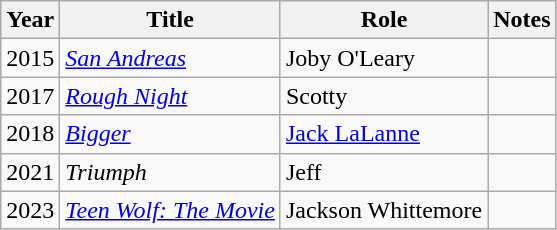<table class="wikitable sortable">
<tr>
<th>Year</th>
<th>Title</th>
<th>Role</th>
<th class="unsortable">Notes</th>
</tr>
<tr>
<td>2015</td>
<td><em><a href='#'>San Andreas</a></em></td>
<td>Joby O'Leary</td>
<td></td>
</tr>
<tr>
<td>2017</td>
<td><em><a href='#'>Rough Night</a></em></td>
<td>Scotty</td>
<td></td>
</tr>
<tr>
<td>2018</td>
<td><em><a href='#'>Bigger</a></em></td>
<td><a href='#'>Jack LaLanne</a></td>
<td></td>
</tr>
<tr>
<td>2021</td>
<td><em>Triumph</em></td>
<td>Jeff</td>
<td></td>
</tr>
<tr>
<td>2023</td>
<td><em><a href='#'>Teen Wolf: The Movie</a></em></td>
<td>Jackson Whittemore</td>
<td></td>
</tr>
</table>
